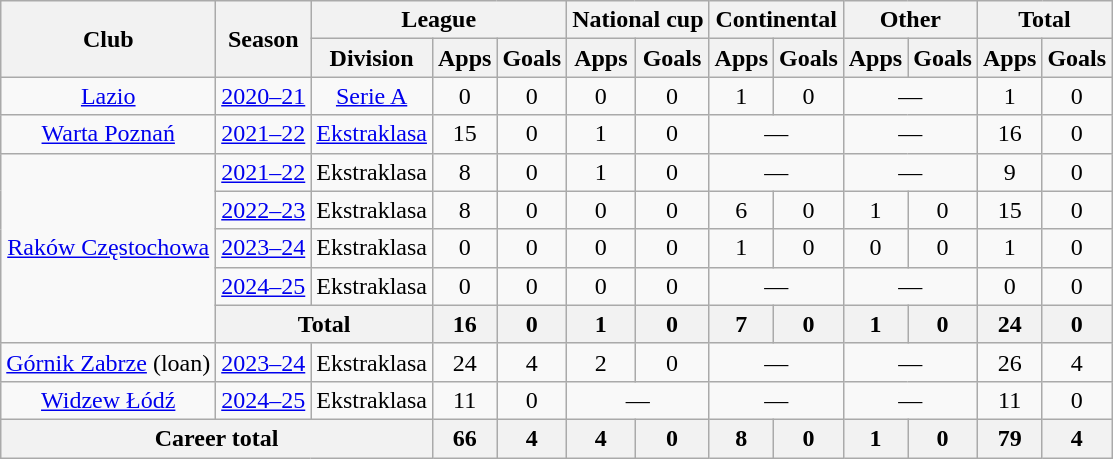<table class="wikitable" style="text-align: center;">
<tr>
<th rowspan=2>Club</th>
<th rowspan=2>Season</th>
<th colspan=3>League</th>
<th colspan=2>National cup</th>
<th colspan=2>Continental</th>
<th colspan=2>Other</th>
<th colspan=2>Total</th>
</tr>
<tr>
<th>Division</th>
<th>Apps</th>
<th>Goals</th>
<th>Apps</th>
<th>Goals</th>
<th>Apps</th>
<th>Goals</th>
<th>Apps</th>
<th>Goals</th>
<th>Apps</th>
<th>Goals</th>
</tr>
<tr>
<td><a href='#'>Lazio</a></td>
<td><a href='#'>2020–21</a></td>
<td><a href='#'>Serie A</a></td>
<td>0</td>
<td>0</td>
<td>0</td>
<td>0</td>
<td>1</td>
<td>0</td>
<td colspan="2">—</td>
<td>1</td>
<td>0</td>
</tr>
<tr>
<td><a href='#'>Warta Poznań</a></td>
<td><a href='#'>2021–22</a></td>
<td><a href='#'>Ekstraklasa</a></td>
<td>15</td>
<td>0</td>
<td>1</td>
<td>0</td>
<td colspan="2">—</td>
<td colspan="2">—</td>
<td>16</td>
<td>0</td>
</tr>
<tr>
<td rowspan="5"><a href='#'>Raków Częstochowa</a></td>
<td><a href='#'>2021–22</a></td>
<td>Ekstraklasa</td>
<td>8</td>
<td>0</td>
<td>1</td>
<td>0</td>
<td colspan="2">—</td>
<td colspan="2">—</td>
<td>9</td>
<td>0</td>
</tr>
<tr>
<td><a href='#'>2022–23</a></td>
<td>Ekstraklasa</td>
<td>8</td>
<td>0</td>
<td>0</td>
<td>0</td>
<td>6</td>
<td>0</td>
<td>1</td>
<td>0</td>
<td>15</td>
<td>0</td>
</tr>
<tr>
<td><a href='#'>2023–24</a></td>
<td>Ekstraklasa</td>
<td>0</td>
<td>0</td>
<td>0</td>
<td>0</td>
<td>1</td>
<td>0</td>
<td>0</td>
<td>0</td>
<td>1</td>
<td>0</td>
</tr>
<tr>
<td><a href='#'>2024–25</a></td>
<td>Ekstraklasa</td>
<td>0</td>
<td>0</td>
<td>0</td>
<td>0</td>
<td colspan="2">—</td>
<td colspan="2">—</td>
<td>0</td>
<td>0</td>
</tr>
<tr>
<th colspan="2">Total</th>
<th>16</th>
<th>0</th>
<th>1</th>
<th>0</th>
<th>7</th>
<th>0</th>
<th>1</th>
<th>0</th>
<th>24</th>
<th>0</th>
</tr>
<tr>
<td><a href='#'>Górnik Zabrze</a> (loan)</td>
<td><a href='#'>2023–24</a></td>
<td>Ekstraklasa</td>
<td>24</td>
<td>4</td>
<td>2</td>
<td>0</td>
<td colspan="2">—</td>
<td colspan="2">—</td>
<td>26</td>
<td>4</td>
</tr>
<tr>
<td><a href='#'>Widzew Łódź</a></td>
<td><a href='#'>2024–25</a></td>
<td>Ekstraklasa</td>
<td>11</td>
<td>0</td>
<td colspan="2">—</td>
<td colspan="2">—</td>
<td colspan="2">—</td>
<td>11</td>
<td>0</td>
</tr>
<tr>
<th colspan="3">Career total</th>
<th>66</th>
<th>4</th>
<th>4</th>
<th>0</th>
<th>8</th>
<th>0</th>
<th>1</th>
<th>0</th>
<th>79</th>
<th>4</th>
</tr>
</table>
